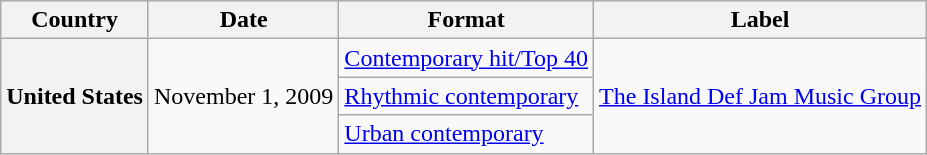<table class="wikitable plainrowheaders">
<tr>
<th scope="col">Country</th>
<th scope="col">Date</th>
<th scope="col">Format</th>
<th scope="col">Label</th>
</tr>
<tr>
<th scope="row" rowspan="3">United States</th>
<td rowspan="3">November 1, 2009</td>
<td><a href='#'>Contemporary hit/Top 40</a></td>
<td rowspan="3"><a href='#'>The Island Def Jam Music Group</a></td>
</tr>
<tr>
<td><a href='#'>Rhythmic contemporary</a></td>
</tr>
<tr>
<td><a href='#'>Urban contemporary</a></td>
</tr>
</table>
